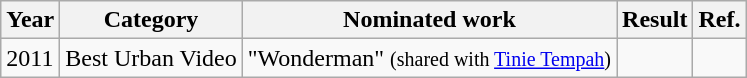<table class="wikitable">
<tr>
<th>Year</th>
<th>Category</th>
<th>Nominated work</th>
<th>Result</th>
<th>Ref.</th>
</tr>
<tr>
<td>2011</td>
<td>Best Urban Video</td>
<td>"Wonderman" <small>(shared with <a href='#'>Tinie Tempah</a>)</small></td>
<td></td>
<td></td>
</tr>
</table>
